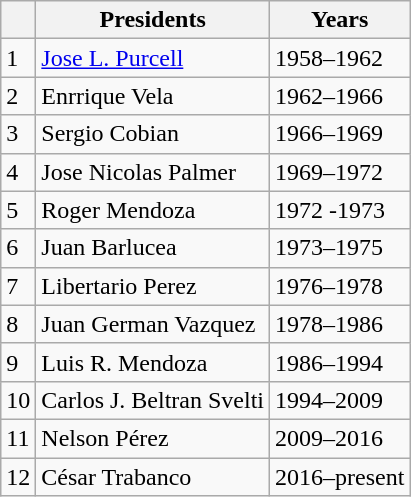<table class="wikitable">
<tr>
<th></th>
<th>Presidents</th>
<th>Years</th>
</tr>
<tr>
<td>1</td>
<td><a href='#'>Jose L. Purcell</a></td>
<td>1958–1962</td>
</tr>
<tr>
<td>2</td>
<td>Enrrique Vela</td>
<td>1962–1966</td>
</tr>
<tr>
<td>3</td>
<td>Sergio Cobian</td>
<td>1966–1969</td>
</tr>
<tr>
<td>4</td>
<td>Jose Nicolas Palmer</td>
<td>1969–1972</td>
</tr>
<tr>
<td>5</td>
<td>Roger Mendoza</td>
<td>1972 -1973</td>
</tr>
<tr>
<td>6</td>
<td>Juan Barlucea</td>
<td>1973–1975</td>
</tr>
<tr>
<td>7</td>
<td>Libertario Perez</td>
<td>1976–1978</td>
</tr>
<tr>
<td>8</td>
<td>Juan German Vazquez</td>
<td>1978–1986</td>
</tr>
<tr>
<td>9</td>
<td>Luis R. Mendoza</td>
<td>1986–1994</td>
</tr>
<tr>
<td>10</td>
<td>Carlos J. Beltran Svelti</td>
<td>1994–2009</td>
</tr>
<tr>
<td>11</td>
<td>Nelson Pérez</td>
<td>2009–2016</td>
</tr>
<tr>
<td>12</td>
<td>César Trabanco</td>
<td>2016–present</td>
</tr>
</table>
